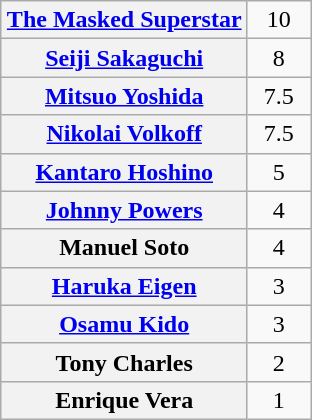<table class="wikitable" style="margin: 1em auto 1em auto;text-align:center">
<tr>
<th><a href='#'>The Masked Superstar</a></th>
<td style="width:35px">10</td>
</tr>
<tr>
<th><a href='#'>Seiji Sakaguchi</a></th>
<td>8</td>
</tr>
<tr>
<th><a href='#'>Mitsuo Yoshida</a></th>
<td>7.5</td>
</tr>
<tr>
<th><a href='#'>Nikolai Volkoff</a></th>
<td>7.5</td>
</tr>
<tr>
<th><a href='#'>Kantaro Hoshino</a></th>
<td>5</td>
</tr>
<tr>
<th><a href='#'>Johnny Powers</a></th>
<td>4</td>
</tr>
<tr>
<th>Manuel Soto</th>
<td>4</td>
</tr>
<tr>
<th><a href='#'>Haruka Eigen</a></th>
<td>3</td>
</tr>
<tr>
<th><a href='#'>Osamu Kido</a></th>
<td>3</td>
</tr>
<tr>
<th>Tony Charles</th>
<td>2</td>
</tr>
<tr>
<th>Enrique Vera</th>
<td>1</td>
</tr>
</table>
